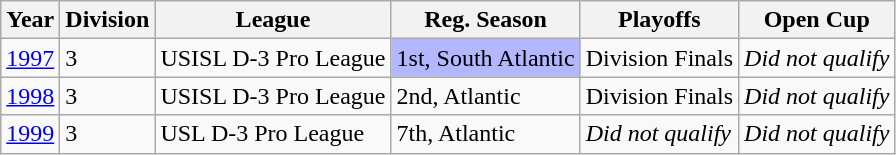<table class="wikitable">
<tr>
<th>Year</th>
<th>Division</th>
<th>League</th>
<th>Reg. Season</th>
<th>Playoffs</th>
<th>Open Cup</th>
</tr>
<tr>
<td><a href='#'>1997</a></td>
<td>3</td>
<td>USISL D-3 Pro League</td>
<td bgcolor="B3B7FF">1st, South Atlantic</td>
<td>Division Finals</td>
<td><em>Did not qualify</em></td>
</tr>
<tr>
<td><a href='#'>1998</a></td>
<td>3</td>
<td>USISL D-3 Pro League</td>
<td>2nd, Atlantic</td>
<td>Division Finals</td>
<td><em>Did not qualify</em></td>
</tr>
<tr>
<td><a href='#'>1999</a></td>
<td>3</td>
<td>USL D-3 Pro League</td>
<td>7th, Atlantic</td>
<td><em>Did not qualify</em></td>
<td><em>Did not qualify</em></td>
</tr>
</table>
